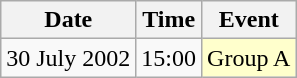<table class = "wikitable" style="text-align:center;">
<tr>
<th>Date</th>
<th>Time</th>
<th>Event</th>
</tr>
<tr>
<td>30 July 2002</td>
<td>15:00</td>
<td bgcolor=ffffcc>Group A</td>
</tr>
</table>
